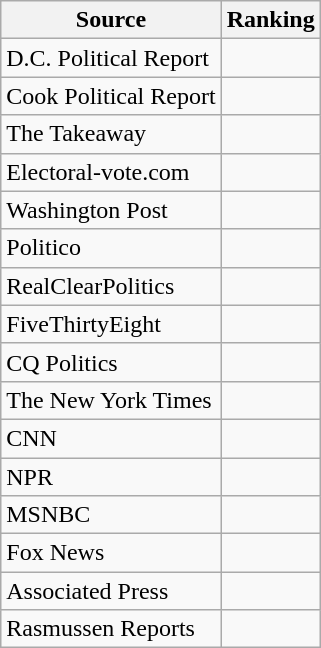<table class="wikitable">
<tr>
<th>Source</th>
<th>Ranking</th>
</tr>
<tr>
<td>D.C. Political Report</td>
<td></td>
</tr>
<tr>
<td>Cook Political Report</td>
<td></td>
</tr>
<tr>
<td>The Takeaway</td>
<td></td>
</tr>
<tr>
<td>Electoral-vote.com</td>
<td></td>
</tr>
<tr>
<td The Washington Post>Washington Post</td>
<td></td>
</tr>
<tr>
<td>Politico</td>
<td></td>
</tr>
<tr>
<td>RealClearPolitics</td>
<td></td>
</tr>
<tr>
<td>FiveThirtyEight</td>
<td></td>
</tr>
<tr>
<td>CQ Politics</td>
<td></td>
</tr>
<tr>
<td>The New York Times</td>
<td></td>
</tr>
<tr>
<td>CNN</td>
<td></td>
</tr>
<tr>
<td>NPR</td>
<td></td>
</tr>
<tr>
<td>MSNBC</td>
<td></td>
</tr>
<tr>
<td>Fox News</td>
<td></td>
</tr>
<tr>
<td>Associated Press</td>
<td></td>
</tr>
<tr>
<td>Rasmussen Reports</td>
<td></td>
</tr>
</table>
